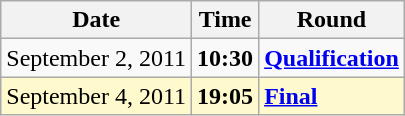<table class="wikitable">
<tr>
<th>Date</th>
<th>Time</th>
<th>Round</th>
</tr>
<tr>
<td>September 2, 2011</td>
<td><strong>10:30</strong></td>
<td><strong><a href='#'>Qualification</a></strong></td>
</tr>
<tr style=background:lemonchiffon>
<td>September 4, 2011</td>
<td><strong>19:05</strong></td>
<td><strong><a href='#'>Final</a></strong></td>
</tr>
</table>
